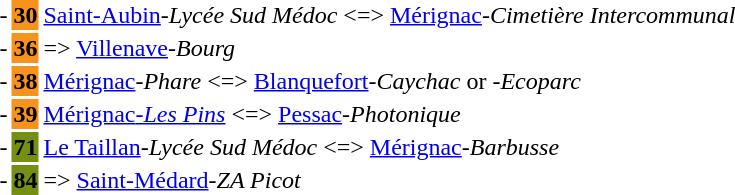<table>
<tr>
<td align="center">-</td>
<td bgcolor="f7931d"  align="center"><span> <strong>30</strong></span></td>
<td><a href='#'>Saint-Aubin</a><em>-Lycée Sud Médoc</em> <=> <a href='#'>Mérignac</a><em>-Cimetière Intercommunal</em></td>
</tr>
<tr>
<td align="center">-</td>
<td bgcolor="f7931d"  align="center"><span> <strong>36</strong></span></td>
<td>=> <a href='#'>Villenave</a><em>-Bourg</em></td>
</tr>
<tr>
<td align="center">-</td>
<td bgcolor="f7931d"  align="center"><span> <strong>38</strong></span></td>
<td><a href='#'>Mérignac</a><em>-Phare</em> <=> <a href='#'>Blanquefort</a><em>-Caychac</em> or <em>-Ecoparc</em></td>
</tr>
<tr>
<td align="center">-</td>
<td bgcolor="f7931d"  align="center"><span> <strong>39</strong></span></td>
<td><a href='#'>Mérignac<em>-Les Pins</em></a> <=> <a href='#'>Pessac</a><em>-Photonique</em></td>
</tr>
<tr>
<td align="center">-</td>
<td bgcolor="748f11"  align="center"><span> <strong>71</strong></span></td>
<td><a href='#'>Le Taillan</a><em>-Lycée Sud Médoc</em> <=> <a href='#'>Mérignac</a><em>-Barbusse</em></td>
</tr>
<tr>
<td align="center">-</td>
<td bgcolor="748f11"  align="center"><span> <strong>84</strong></span></td>
<td>=> <a href='#'>Saint-Médard</a><em>-ZA Picot</em></td>
</tr>
<tr>
</tr>
</table>
